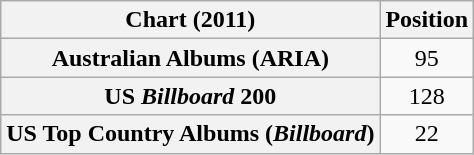<table class="wikitable sortable plainrowheaders" style="text-align:center">
<tr>
<th scope="col">Chart (2011)</th>
<th scope="col">Position</th>
</tr>
<tr>
<th scope="row">Australian Albums (ARIA)</th>
<td>95</td>
</tr>
<tr>
<th scope="row">US <em>Billboard</em> 200</th>
<td>128</td>
</tr>
<tr>
<th scope="row">US Top Country Albums (<em>Billboard</em>)</th>
<td>22</td>
</tr>
</table>
